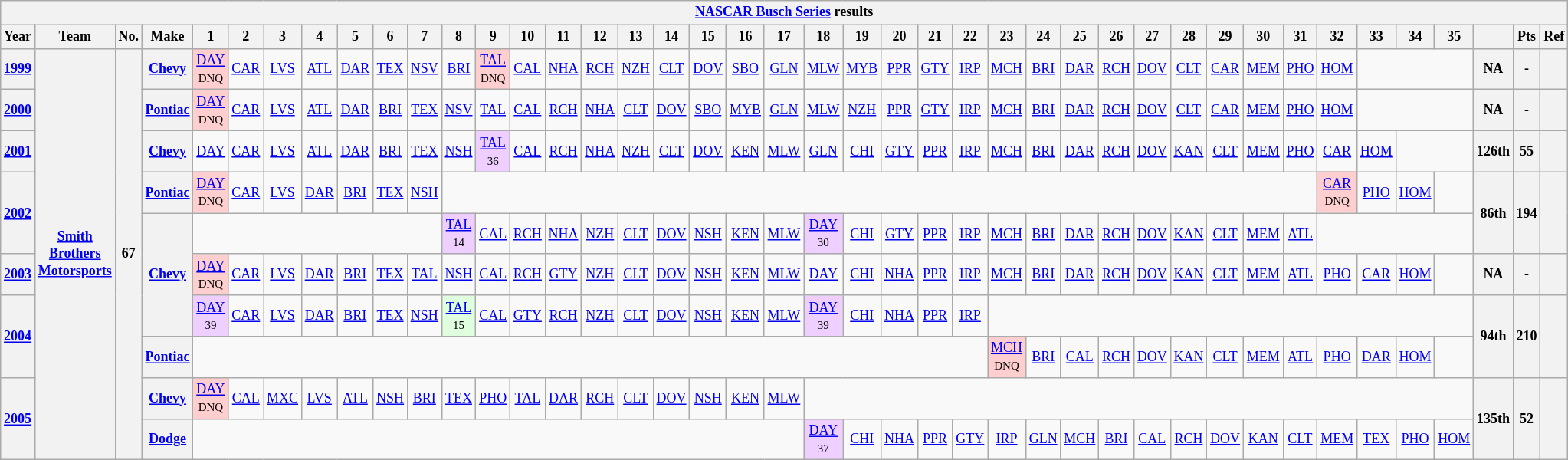<table class="wikitable" style="text-align:center; font-size:75%">
<tr>
<th colspan=42><a href='#'>NASCAR Busch Series</a> results</th>
</tr>
<tr>
<th>Year</th>
<th>Team</th>
<th>No.</th>
<th>Make</th>
<th>1</th>
<th>2</th>
<th>3</th>
<th>4</th>
<th>5</th>
<th>6</th>
<th>7</th>
<th>8</th>
<th>9</th>
<th>10</th>
<th>11</th>
<th>12</th>
<th>13</th>
<th>14</th>
<th>15</th>
<th>16</th>
<th>17</th>
<th>18</th>
<th>19</th>
<th>20</th>
<th>21</th>
<th>22</th>
<th>23</th>
<th>24</th>
<th>25</th>
<th>26</th>
<th>27</th>
<th>28</th>
<th>29</th>
<th>30</th>
<th>31</th>
<th>32</th>
<th>33</th>
<th>34</th>
<th>35</th>
<th></th>
<th>Pts</th>
<th>Ref</th>
</tr>
<tr>
<th><a href='#'>1999</a></th>
<th rowspan=10><a href='#'>Smith Brothers Motorsports</a></th>
<th rowspan=10>67</th>
<th><a href='#'>Chevy</a></th>
<td style="background:#FFCFCF;"><a href='#'>DAY</a><br><small>DNQ</small></td>
<td><a href='#'>CAR</a></td>
<td><a href='#'>LVS</a></td>
<td><a href='#'>ATL</a></td>
<td><a href='#'>DAR</a></td>
<td><a href='#'>TEX</a></td>
<td><a href='#'>NSV</a></td>
<td><a href='#'>BRI</a></td>
<td style="background:#FFCFCF;"><a href='#'>TAL</a><br><small>DNQ</small></td>
<td><a href='#'>CAL</a></td>
<td><a href='#'>NHA</a></td>
<td><a href='#'>RCH</a></td>
<td><a href='#'>NZH</a></td>
<td><a href='#'>CLT</a></td>
<td><a href='#'>DOV</a></td>
<td><a href='#'>SBO</a></td>
<td><a href='#'>GLN</a></td>
<td><a href='#'>MLW</a></td>
<td><a href='#'>MYB</a></td>
<td><a href='#'>PPR</a></td>
<td><a href='#'>GTY</a></td>
<td><a href='#'>IRP</a></td>
<td><a href='#'>MCH</a></td>
<td><a href='#'>BRI</a></td>
<td><a href='#'>DAR</a></td>
<td><a href='#'>RCH</a></td>
<td><a href='#'>DOV</a></td>
<td><a href='#'>CLT</a></td>
<td><a href='#'>CAR</a></td>
<td><a href='#'>MEM</a></td>
<td><a href='#'>PHO</a></td>
<td><a href='#'>HOM</a></td>
<td colspan=3></td>
<th>NA</th>
<th>-</th>
<th></th>
</tr>
<tr>
<th><a href='#'>2000</a></th>
<th><a href='#'>Pontiac</a></th>
<td style="background:#FFCFCF;"><a href='#'>DAY</a><br><small>DNQ</small></td>
<td><a href='#'>CAR</a></td>
<td><a href='#'>LVS</a></td>
<td><a href='#'>ATL</a></td>
<td><a href='#'>DAR</a></td>
<td><a href='#'>BRI</a></td>
<td><a href='#'>TEX</a></td>
<td><a href='#'>NSV</a></td>
<td><a href='#'>TAL</a></td>
<td><a href='#'>CAL</a></td>
<td><a href='#'>RCH</a></td>
<td><a href='#'>NHA</a></td>
<td><a href='#'>CLT</a></td>
<td><a href='#'>DOV</a></td>
<td><a href='#'>SBO</a></td>
<td><a href='#'>MYB</a></td>
<td><a href='#'>GLN</a></td>
<td><a href='#'>MLW</a></td>
<td><a href='#'>NZH</a></td>
<td><a href='#'>PPR</a></td>
<td><a href='#'>GTY</a></td>
<td><a href='#'>IRP</a></td>
<td><a href='#'>MCH</a></td>
<td><a href='#'>BRI</a></td>
<td><a href='#'>DAR</a></td>
<td><a href='#'>RCH</a></td>
<td><a href='#'>DOV</a></td>
<td><a href='#'>CLT</a></td>
<td><a href='#'>CAR</a></td>
<td><a href='#'>MEM</a></td>
<td><a href='#'>PHO</a></td>
<td><a href='#'>HOM</a></td>
<td colspan=3></td>
<th>NA</th>
<th>-</th>
<th></th>
</tr>
<tr>
<th><a href='#'>2001</a></th>
<th><a href='#'>Chevy</a></th>
<td><a href='#'>DAY</a></td>
<td><a href='#'>CAR</a></td>
<td><a href='#'>LVS</a></td>
<td><a href='#'>ATL</a></td>
<td><a href='#'>DAR</a></td>
<td><a href='#'>BRI</a></td>
<td><a href='#'>TEX</a></td>
<td><a href='#'>NSH</a></td>
<td style="background:#EFCFFF;"><a href='#'>TAL</a><br><small>36</small></td>
<td><a href='#'>CAL</a></td>
<td><a href='#'>RCH</a></td>
<td><a href='#'>NHA</a></td>
<td><a href='#'>NZH</a></td>
<td><a href='#'>CLT</a></td>
<td><a href='#'>DOV</a></td>
<td><a href='#'>KEN</a></td>
<td><a href='#'>MLW</a></td>
<td><a href='#'>GLN</a></td>
<td><a href='#'>CHI</a></td>
<td><a href='#'>GTY</a></td>
<td><a href='#'>PPR</a></td>
<td><a href='#'>IRP</a></td>
<td><a href='#'>MCH</a></td>
<td><a href='#'>BRI</a></td>
<td><a href='#'>DAR</a></td>
<td><a href='#'>RCH</a></td>
<td><a href='#'>DOV</a></td>
<td><a href='#'>KAN</a></td>
<td><a href='#'>CLT</a></td>
<td><a href='#'>MEM</a></td>
<td><a href='#'>PHO</a></td>
<td><a href='#'>CAR</a></td>
<td><a href='#'>HOM</a></td>
<td colspan=2></td>
<th>126th</th>
<th>55</th>
<th></th>
</tr>
<tr>
<th rowspan=2><a href='#'>2002</a></th>
<th><a href='#'>Pontiac</a></th>
<td style="background:#FFCFCF;"><a href='#'>DAY</a><br><small>DNQ</small></td>
<td><a href='#'>CAR</a></td>
<td><a href='#'>LVS</a></td>
<td><a href='#'>DAR</a></td>
<td><a href='#'>BRI</a></td>
<td><a href='#'>TEX</a></td>
<td><a href='#'>NSH</a></td>
<td colspan=24></td>
<td style="background:#FFCFCF;"><a href='#'>CAR</a><br><small>DNQ</small></td>
<td><a href='#'>PHO</a></td>
<td><a href='#'>HOM</a></td>
<td></td>
<th rowspan=2>86th</th>
<th rowspan=2>194</th>
<th rowspan=2></th>
</tr>
<tr>
<th rowspan=3><a href='#'>Chevy</a></th>
<td colspan=7></td>
<td style="background:#EFCFFF;"><a href='#'>TAL</a><br><small>14</small></td>
<td><a href='#'>CAL</a></td>
<td><a href='#'>RCH</a></td>
<td><a href='#'>NHA</a></td>
<td><a href='#'>NZH</a></td>
<td><a href='#'>CLT</a></td>
<td><a href='#'>DOV</a></td>
<td><a href='#'>NSH</a></td>
<td><a href='#'>KEN</a></td>
<td><a href='#'>MLW</a></td>
<td style="background:#EFCFFF;"><a href='#'>DAY</a><br><small>30</small></td>
<td><a href='#'>CHI</a></td>
<td><a href='#'>GTY</a></td>
<td><a href='#'>PPR</a></td>
<td><a href='#'>IRP</a></td>
<td><a href='#'>MCH</a></td>
<td><a href='#'>BRI</a></td>
<td><a href='#'>DAR</a></td>
<td><a href='#'>RCH</a></td>
<td><a href='#'>DOV</a></td>
<td><a href='#'>KAN</a></td>
<td><a href='#'>CLT</a></td>
<td><a href='#'>MEM</a></td>
<td><a href='#'>ATL</a></td>
<td colspan=4></td>
</tr>
<tr>
<th><a href='#'>2003</a></th>
<td style="background:#FFCFCF;"><a href='#'>DAY</a><br><small>DNQ</small></td>
<td><a href='#'>CAR</a></td>
<td><a href='#'>LVS</a></td>
<td><a href='#'>DAR</a></td>
<td><a href='#'>BRI</a></td>
<td><a href='#'>TEX</a></td>
<td><a href='#'>TAL</a></td>
<td><a href='#'>NSH</a></td>
<td><a href='#'>CAL</a></td>
<td><a href='#'>RCH</a></td>
<td><a href='#'>GTY</a></td>
<td><a href='#'>NZH</a></td>
<td><a href='#'>CLT</a></td>
<td><a href='#'>DOV</a></td>
<td><a href='#'>NSH</a></td>
<td><a href='#'>KEN</a></td>
<td><a href='#'>MLW</a></td>
<td><a href='#'>DAY</a></td>
<td><a href='#'>CHI</a></td>
<td><a href='#'>NHA</a></td>
<td><a href='#'>PPR</a></td>
<td><a href='#'>IRP</a></td>
<td><a href='#'>MCH</a></td>
<td><a href='#'>BRI</a></td>
<td><a href='#'>DAR</a></td>
<td><a href='#'>RCH</a></td>
<td><a href='#'>DOV</a></td>
<td><a href='#'>KAN</a></td>
<td><a href='#'>CLT</a></td>
<td><a href='#'>MEM</a></td>
<td><a href='#'>ATL</a></td>
<td><a href='#'>PHO</a></td>
<td><a href='#'>CAR</a></td>
<td><a href='#'>HOM</a></td>
<td></td>
<th>NA</th>
<th>-</th>
<th></th>
</tr>
<tr>
<th rowspan=2><a href='#'>2004</a></th>
<td style="background:#EFCFFF;"><a href='#'>DAY</a><br><small>39</small></td>
<td><a href='#'>CAR</a></td>
<td><a href='#'>LVS</a></td>
<td><a href='#'>DAR</a></td>
<td><a href='#'>BRI</a></td>
<td><a href='#'>TEX</a></td>
<td><a href='#'>NSH</a></td>
<td style="background:#DFFFDF;"><a href='#'>TAL</a><br><small>15</small></td>
<td><a href='#'>CAL</a></td>
<td><a href='#'>GTY</a></td>
<td><a href='#'>RCH</a></td>
<td><a href='#'>NZH</a></td>
<td><a href='#'>CLT</a></td>
<td><a href='#'>DOV</a></td>
<td><a href='#'>NSH</a></td>
<td><a href='#'>KEN</a></td>
<td><a href='#'>MLW</a></td>
<td style="background:#EFCFFF;"><a href='#'>DAY</a><br><small>39</small></td>
<td><a href='#'>CHI</a></td>
<td><a href='#'>NHA</a></td>
<td><a href='#'>PPR</a></td>
<td><a href='#'>IRP</a></td>
<td colspan=13></td>
<th rowspan=2>94th</th>
<th rowspan=2>210</th>
<th rowspan=2></th>
</tr>
<tr>
<th><a href='#'>Pontiac</a></th>
<td colspan=22></td>
<td style="background:#FFCFCF;"><a href='#'>MCH</a><br><small>DNQ</small></td>
<td><a href='#'>BRI</a></td>
<td><a href='#'>CAL</a></td>
<td><a href='#'>RCH</a></td>
<td><a href='#'>DOV</a></td>
<td><a href='#'>KAN</a></td>
<td><a href='#'>CLT</a></td>
<td><a href='#'>MEM</a></td>
<td><a href='#'>ATL</a></td>
<td><a href='#'>PHO</a></td>
<td><a href='#'>DAR</a></td>
<td><a href='#'>HOM</a></td>
<td></td>
</tr>
<tr>
<th rowspan=2><a href='#'>2005</a></th>
<th><a href='#'>Chevy</a></th>
<td style="background:#FFCFCF;"><a href='#'>DAY</a><br><small>DNQ</small></td>
<td><a href='#'>CAL</a></td>
<td><a href='#'>MXC</a></td>
<td><a href='#'>LVS</a></td>
<td><a href='#'>ATL</a></td>
<td><a href='#'>NSH</a></td>
<td><a href='#'>BRI</a></td>
<td><a href='#'>TEX</a></td>
<td><a href='#'>PHO</a></td>
<td><a href='#'>TAL</a></td>
<td><a href='#'>DAR</a></td>
<td><a href='#'>RCH</a></td>
<td><a href='#'>CLT</a></td>
<td><a href='#'>DOV</a></td>
<td><a href='#'>NSH</a></td>
<td><a href='#'>KEN</a></td>
<td><a href='#'>MLW</a></td>
<td colspan=18></td>
<th rowspan=2>135th</th>
<th rowspan=2>52</th>
<th rowspan=2></th>
</tr>
<tr>
<th><a href='#'>Dodge</a></th>
<td colspan=17></td>
<td style="background:#EFCFFF;"><a href='#'>DAY</a><br><small>37</small></td>
<td><a href='#'>CHI</a></td>
<td><a href='#'>NHA</a></td>
<td><a href='#'>PPR</a></td>
<td><a href='#'>GTY</a></td>
<td><a href='#'>IRP</a></td>
<td><a href='#'>GLN</a></td>
<td><a href='#'>MCH</a></td>
<td><a href='#'>BRI</a></td>
<td><a href='#'>CAL</a></td>
<td><a href='#'>RCH</a></td>
<td><a href='#'>DOV</a></td>
<td><a href='#'>KAN</a></td>
<td><a href='#'>CLT</a></td>
<td><a href='#'>MEM</a></td>
<td><a href='#'>TEX</a></td>
<td><a href='#'>PHO</a></td>
<td><a href='#'>HOM</a></td>
</tr>
</table>
